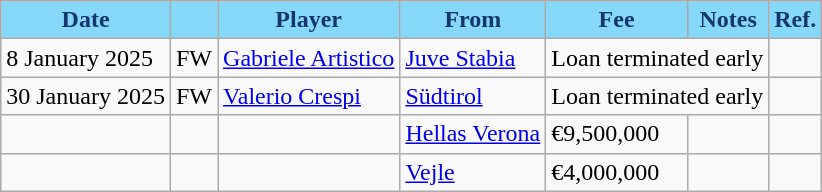<table class="wikitable plainrowheaders">
<tr>
<th style="background:#85D8F8; color:#15366F; text-align:center;">Date</th>
<th style="background:#85D8F8; color:#15366F; text-align:center;"></th>
<th style="background:#85D8F8; color:#15366F; text-align:center;">Player</th>
<th style="background:#85D8F8; color:#15366F; text-align:center;">From</th>
<th style="background:#85D8F8; color:#15366F; text-align:center;">Fee</th>
<th style="background:#85D8F8; color:#15366F; text-align:center;">Notes</th>
<th style="background:#85D8F8; color:#15366F; text-align:center;">Ref.</th>
</tr>
<tr>
<td>8 January 2025</td>
<td>FW</td>
<td> <a href='#'>Gabriele Artistico</a></td>
<td> <a href='#'>Juve Stabia</a></td>
<td colspan="2">Loan terminated early</td>
<td></td>
</tr>
<tr>
<td>30 January 2025</td>
<td>FW</td>
<td> <a href='#'>Valerio Crespi</a></td>
<td> <a href='#'>Südtirol</a></td>
<td colspan="2">Loan terminated early</td>
<td></td>
</tr>
<tr>
<td></td>
<td></td>
<td></td>
<td> <a href='#'>Hellas Verona</a></td>
<td>€9,500,000</td>
<td></td>
<td></td>
</tr>
<tr>
<td></td>
<td></td>
<td></td>
<td> <a href='#'>Vejle</a></td>
<td>€4,000,000</td>
<td></td>
<td></td>
</tr>
</table>
